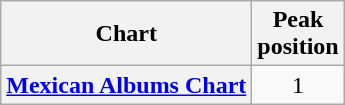<table class="wikitable sortable plainrowheaders">
<tr>
<th align="center">Chart</th>
<th align="center">Peak<br>position</th>
</tr>
<tr>
<th scope="row"><a href='#'>Mexican Albums Chart</a></th>
<td style="text-align:center;">1</td>
</tr>
</table>
